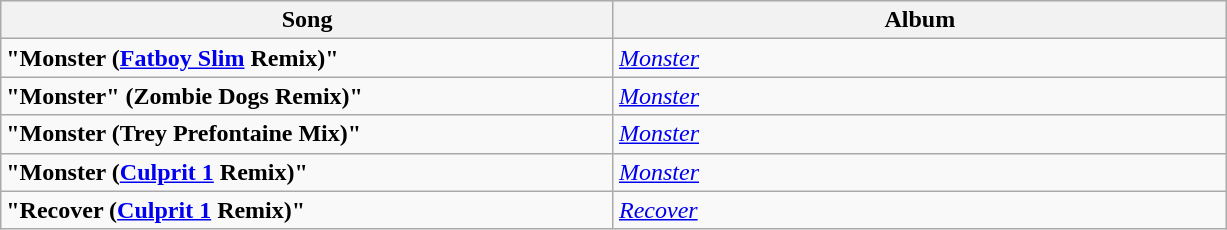<table class="wikitable sortable">
<tr style="background:#efefef; text-align:center;">
<th width=30%>Song</th>
<th width=30%>Album</th>
</tr>
<tr>
<td><strong>"Monster (<a href='#'>Fatboy Slim</a> Remix)"</strong></td>
<td><em><a href='#'>Monster</a></em></td>
</tr>
<tr>
<td><strong>"Monster" (Zombie Dogs Remix)"</strong></td>
<td><em><a href='#'>Monster</a></em></td>
</tr>
<tr>
<td><strong>"Monster (Trey Prefontaine Mix)"</strong></td>
<td><em><a href='#'>Monster</a></em></td>
</tr>
<tr>
<td><strong>"Monster (<a href='#'>Culprit 1</a> Remix)"</strong></td>
<td><em><a href='#'>Monster</a></em></td>
</tr>
<tr>
<td><strong>"Recover (<a href='#'>Culprit 1</a> Remix)"</strong></td>
<td><em><a href='#'>Recover</a></em></td>
</tr>
</table>
